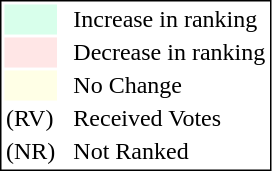<table style="border:1px solid black;">
<tr>
<td style="background:#D8FFEB; width:20px;"></td>
<td> </td>
<td>Increase in ranking</td>
</tr>
<tr>
<td style="background:#FFE6E6; width:20px;"></td>
<td> </td>
<td>Decrease in ranking</td>
</tr>
<tr>
<td style="background:#FFFFE6; width:20px;"></td>
<td> </td>
<td>No Change</td>
</tr>
<tr>
<td>(RV)</td>
<td> </td>
<td>Received Votes</td>
</tr>
<tr>
<td>(NR)</td>
<td> </td>
<td>Not Ranked</td>
</tr>
</table>
